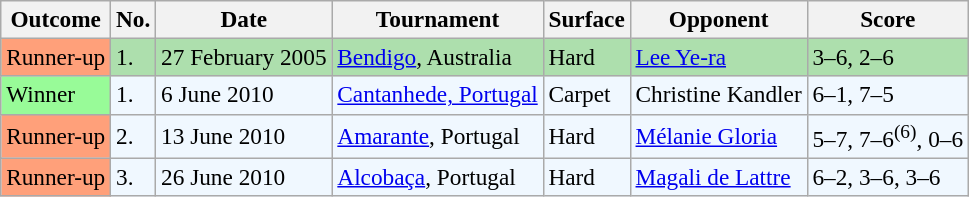<table class="sortable wikitable" style=font-size:97%>
<tr>
<th>Outcome</th>
<th>No.</th>
<th>Date</th>
<th>Tournament</th>
<th>Surface</th>
<th>Opponent</th>
<th>Score</th>
</tr>
<tr bgcolor="#ADDFAD">
<td bgcolor="FFA07A">Runner-up</td>
<td>1.</td>
<td>27 February 2005</td>
<td><a href='#'>Bendigo</a>, Australia</td>
<td>Hard</td>
<td> <a href='#'>Lee Ye-ra</a></td>
<td>3–6, 2–6</td>
</tr>
<tr bgcolor="#f0f8ff">
<td style="background:#98fb98;">Winner</td>
<td>1.</td>
<td>6 June 2010</td>
<td><a href='#'>Cantanhede, Portugal</a></td>
<td>Carpet</td>
<td> Christine Kandler</td>
<td>6–1, 7–5</td>
</tr>
<tr bgcolor="#f0f8ff">
<td bgcolor="FFA07A">Runner-up</td>
<td>2.</td>
<td>13 June 2010</td>
<td><a href='#'>Amarante</a>, Portugal</td>
<td>Hard</td>
<td> <a href='#'>Mélanie Gloria</a></td>
<td>5–7, 7–6<sup>(6)</sup>, 0–6</td>
</tr>
<tr bgcolor="#f0f8ff">
<td bgcolor="FFA07A">Runner-up</td>
<td>3.</td>
<td>26 June 2010</td>
<td><a href='#'>Alcobaça</a>, Portugal</td>
<td>Hard</td>
<td> <a href='#'>Magali de Lattre</a></td>
<td>6–2, 3–6, 3–6</td>
</tr>
</table>
